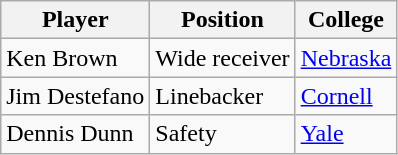<table class="wikitable">
<tr>
<th>Player</th>
<th>Position</th>
<th>College</th>
</tr>
<tr>
<td>Ken Brown</td>
<td>Wide receiver</td>
<td><a href='#'>Nebraska</a></td>
</tr>
<tr>
<td>Jim Destefano</td>
<td>Linebacker</td>
<td><a href='#'>Cornell</a></td>
</tr>
<tr>
<td>Dennis Dunn</td>
<td>Safety</td>
<td><a href='#'>Yale</a></td>
</tr>
</table>
